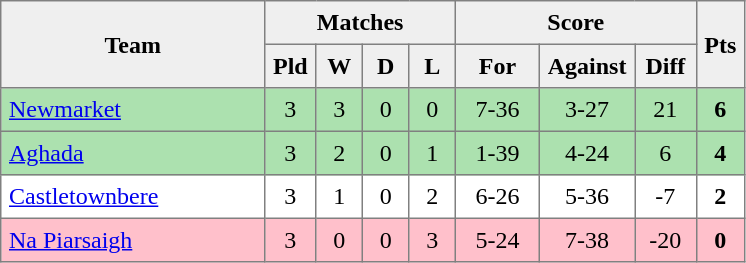<table style=border-collapse:collapse border=1 cellspacing=0 cellpadding=5>
<tr align=center bgcolor=#efefef>
<th rowspan=2 width=165>Team</th>
<th colspan=4>Matches</th>
<th colspan=3>Score</th>
<th rowspan=2width=20>Pts</th>
</tr>
<tr align=center bgcolor=#efefef>
<th width=20>Pld</th>
<th width=20>W</th>
<th width=20>D</th>
<th width=20>L</th>
<th width=45>For</th>
<th width=45>Against</th>
<th width=30>Diff</th>
</tr>
<tr align=center style="background:#ACE1AF;">
<td style="text-align:left;"><a href='#'>Newmarket</a></td>
<td>3</td>
<td>3</td>
<td>0</td>
<td>0</td>
<td>7-36</td>
<td>3-27</td>
<td>21</td>
<td><strong>6</strong></td>
</tr>
<tr align=center  style="background:#ACE1AF;">
<td style="text-align:left;"><a href='#'>Aghada</a></td>
<td>3</td>
<td>2</td>
<td>0</td>
<td>1</td>
<td>1-39</td>
<td>4-24</td>
<td>6</td>
<td><strong>4</strong></td>
</tr>
<tr align=center>
<td style="text-align:left;"><a href='#'>Castletownbere</a></td>
<td>3</td>
<td>1</td>
<td>0</td>
<td>2</td>
<td>6-26</td>
<td>5-36</td>
<td>-7</td>
<td><strong>2</strong></td>
</tr>
<tr align=center style="background:#FFC0CB;">
<td style="text-align:left;"><a href='#'>Na Piarsaigh</a></td>
<td>3</td>
<td>0</td>
<td>0</td>
<td>3</td>
<td>5-24</td>
<td>7-38</td>
<td>-20</td>
<td><strong>0</strong></td>
</tr>
</table>
